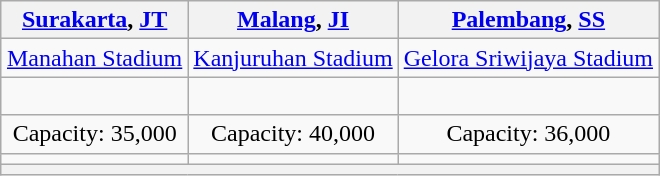<table class="wikitable" style="margin:1em auto; text-align:center">
<tr>
<th><a href='#'>Surakarta</a>, <a href='#'>JT</a></th>
<th><a href='#'>Malang</a>, <a href='#'>JI</a></th>
<th><a href='#'>Palembang</a>, <a href='#'>SS</a></th>
</tr>
<tr>
<td><a href='#'>Manahan Stadium</a></td>
<td><a href='#'>Kanjuruhan Stadium</a></td>
<td><a href='#'>Gelora Sriwijaya Stadium</a></td>
</tr>
<tr>
<td><br><small></small></td>
<td><br><small></small></td>
<td><br><small></small></td>
</tr>
<tr>
<td>Capacity: 35,000</td>
<td>Capacity: 40,000</td>
<td>Capacity: 36,000</td>
</tr>
<tr>
<td></td>
<td></td>
<td></td>
</tr>
<tr>
<th colspan=3></th>
</tr>
</table>
